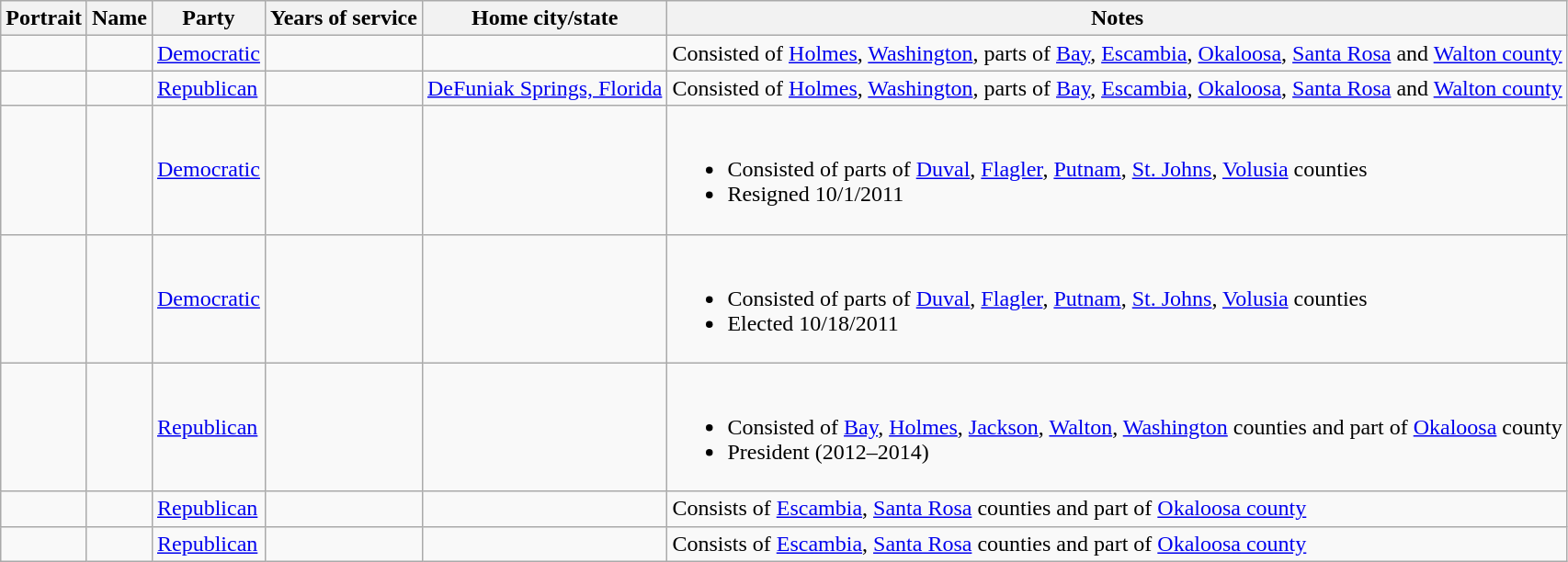<table class="wikitable sortable">
<tr>
<th>Portrait</th>
<th>Name</th>
<th>Party</th>
<th>Years of service</th>
<th>Home city/state</th>
<th>Notes</th>
</tr>
<tr>
<td></td>
<td></td>
<td><a href='#'>Democratic</a></td>
<td></td>
<td></td>
<td>Consisted of <a href='#'>Holmes</a>, <a href='#'>Washington</a>, parts of <a href='#'>Bay</a>, <a href='#'>Escambia</a>, <a href='#'>Okaloosa</a>, <a href='#'>Santa Rosa</a> and <a href='#'>Walton county</a></td>
</tr>
<tr>
<td></td>
<td></td>
<td><a href='#'>Republican</a></td>
<td></td>
<td><a href='#'>DeFuniak Springs, Florida</a></td>
<td>Consisted of <a href='#'>Holmes</a>, <a href='#'>Washington</a>, parts of <a href='#'>Bay</a>, <a href='#'>Escambia</a>, <a href='#'>Okaloosa</a>, <a href='#'>Santa Rosa</a> and <a href='#'>Walton county</a></td>
</tr>
<tr>
<td></td>
<td></td>
<td><a href='#'>Democratic</a></td>
<td></td>
<td></td>
<td><br><ul><li>Consisted of parts of <a href='#'>Duval</a>, <a href='#'>Flagler</a>, <a href='#'>Putnam</a>, <a href='#'>St. Johns</a>, <a href='#'>Volusia</a> counties</li><li>Resigned 10/1/2011</li></ul></td>
</tr>
<tr>
<td></td>
<td></td>
<td><a href='#'>Democratic</a></td>
<td></td>
<td></td>
<td><br><ul><li>Consisted of parts of <a href='#'>Duval</a>, <a href='#'>Flagler</a>, <a href='#'>Putnam</a>, <a href='#'>St. Johns</a>, <a href='#'>Volusia</a> counties</li><li>Elected 10/18/2011</li></ul></td>
</tr>
<tr>
<td></td>
<td></td>
<td><a href='#'>Republican</a></td>
<td></td>
<td></td>
<td><br><ul><li>Consisted of <a href='#'>Bay</a>, <a href='#'>Holmes</a>, <a href='#'>Jackson</a>, <a href='#'>Walton</a>, <a href='#'>Washington</a> counties and part of <a href='#'>Okaloosa</a> county</li><li>President (2012–2014)</li></ul></td>
</tr>
<tr>
<td></td>
<td></td>
<td><a href='#'>Republican</a></td>
<td></td>
<td></td>
<td>Consists of <a href='#'>Escambia</a>, <a href='#'>Santa Rosa</a> counties and part of <a href='#'>Okaloosa county</a></td>
</tr>
<tr>
<td></td>
<td></td>
<td><a href='#'>Republican</a></td>
<td></td>
<td></td>
<td>Consists of <a href='#'>Escambia</a>, <a href='#'>Santa Rosa</a> counties and part of <a href='#'>Okaloosa county</a></td>
</tr>
</table>
